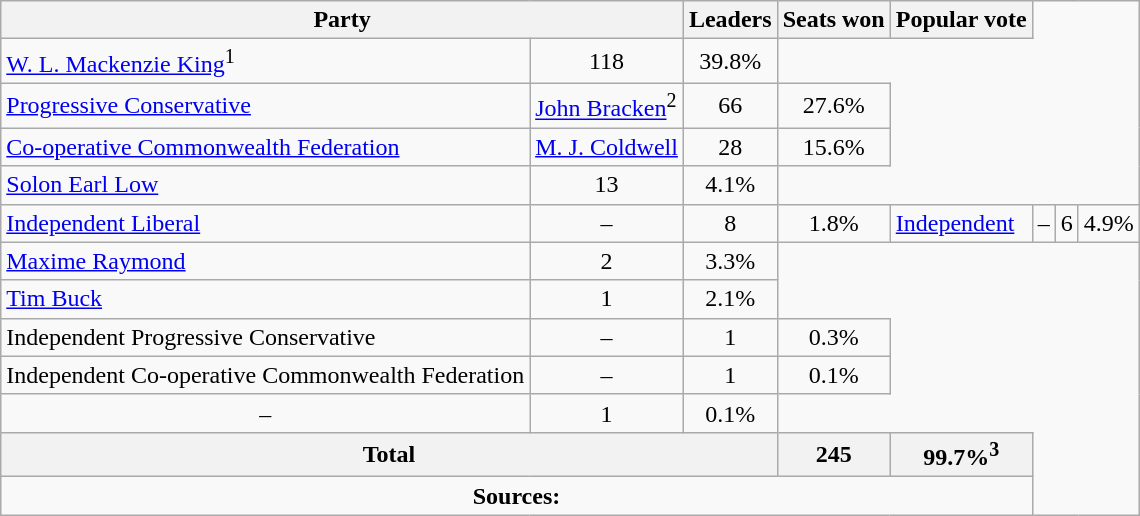<table class="wikitable">
<tr>
<th colspan="2">Party</th>
<th>Leaders</th>
<th>Seats won</th>
<th>Popular vote</th>
</tr>
<tr>
<td><a href='#'>W. L. Mackenzie King</a><sup>1</sup></td>
<td align=center>118</td>
<td align=center>39.8%</td>
</tr>
<tr>
<td><a href='#'>Progressive Conservative</a></td>
<td><a href='#'>John Bracken</a><sup>2</sup></td>
<td align=center>66</td>
<td align=center>27.6%</td>
</tr>
<tr>
<td><a href='#'>Co-operative Commonwealth Federation</a></td>
<td><a href='#'>M. J. Coldwell</a></td>
<td align=center>28</td>
<td align=center>15.6%</td>
</tr>
<tr>
<td><a href='#'>Solon Earl Low</a></td>
<td align=center>13</td>
<td align=center>4.1%</td>
</tr>
<tr>
<td><a href='#'>Independent Liberal</a></td>
<td align=center>–</td>
<td align=center>8</td>
<td align=center>1.8%<br></td>
<td><a href='#'>Independent</a></td>
<td align=center>–</td>
<td align=center>6</td>
<td align=center>4.9%</td>
</tr>
<tr>
<td><a href='#'>Maxime Raymond</a></td>
<td align=center>2</td>
<td align=center>3.3%</td>
</tr>
<tr>
<td><a href='#'>Tim Buck</a></td>
<td align=center>1</td>
<td align=center>2.1%</td>
</tr>
<tr>
<td>Independent Progressive Conservative</td>
<td align=center>–</td>
<td align=center>1</td>
<td align=center>0.3%</td>
</tr>
<tr>
<td>Independent Co-operative Commonwealth Federation</td>
<td align=center>–</td>
<td align=center>1</td>
<td align=center>0.1%</td>
</tr>
<tr>
<td align=center>–</td>
<td align=center>1</td>
<td align=center>0.1%</td>
</tr>
<tr>
<th colspan=3 align=left>Total</th>
<th align=center>245</th>
<th align=center>99.7%<sup>3</sup></th>
</tr>
<tr>
<td align="center" colspan=5><strong>Sources:</strong> </td>
</tr>
</table>
